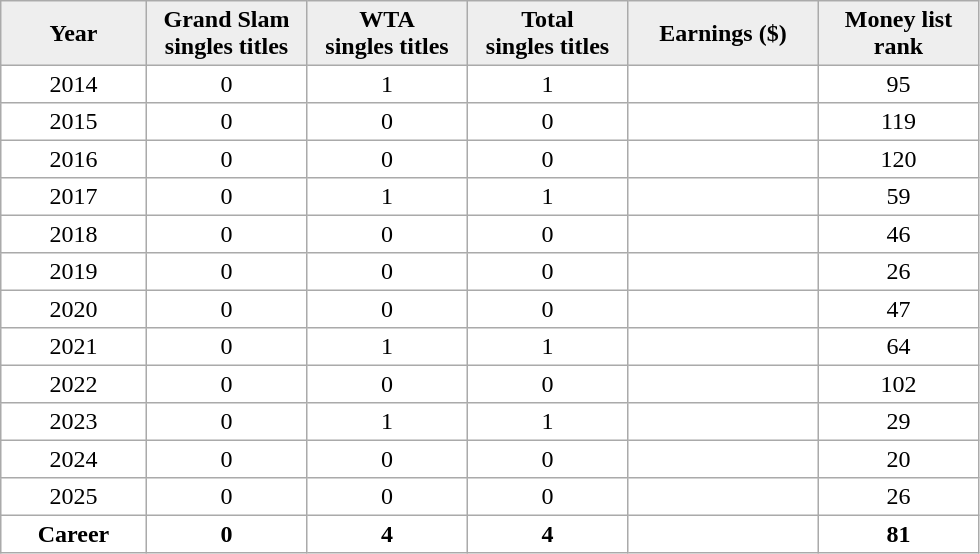<table cellpadding=3 cellspacing=0 border=1 style=border:#aaa;solid:1px;border-collapse:collapse;text-align:center;>
<tr style=background:#eee;font-weight:bold>
<td width="90">Year</td>
<td width="100">Grand Slam <br>singles titles</td>
<td width="100">WTA <br>singles titles</td>
<td width="100">Total <br>singles titles</td>
<td width="120">Earnings ($)</td>
<td width="100">Money list rank</td>
</tr>
<tr>
<td>2014</td>
<td>0</td>
<td>1</td>
<td>1</td>
<td align="right"></td>
<td>95</td>
</tr>
<tr>
<td>2015</td>
<td>0</td>
<td>0</td>
<td>0</td>
<td align="right"></td>
<td>119</td>
</tr>
<tr>
<td>2016</td>
<td>0</td>
<td>0</td>
<td>0</td>
<td align="right"></td>
<td>120</td>
</tr>
<tr>
<td>2017</td>
<td>0</td>
<td>1</td>
<td>1</td>
<td align="right"></td>
<td>59</td>
</tr>
<tr>
<td>2018</td>
<td>0</td>
<td>0</td>
<td>0</td>
<td align="right"></td>
<td>46</td>
</tr>
<tr>
<td>2019</td>
<td>0</td>
<td>0</td>
<td>0</td>
<td align="right"></td>
<td>26</td>
</tr>
<tr>
<td>2020</td>
<td>0</td>
<td>0</td>
<td>0</td>
<td align="right"></td>
<td>47</td>
</tr>
<tr>
<td>2021</td>
<td>0</td>
<td>1</td>
<td>1</td>
<td align="right"></td>
<td>64</td>
</tr>
<tr>
<td>2022</td>
<td>0</td>
<td>0</td>
<td>0</td>
<td align="right"></td>
<td>102</td>
</tr>
<tr>
<td>2023</td>
<td>0</td>
<td>1</td>
<td>1</td>
<td align="right"></td>
<td>29</td>
</tr>
<tr>
<td>2024</td>
<td>0</td>
<td>0</td>
<td>0</td>
<td align="right"></td>
<td>20</td>
</tr>
<tr>
<td>2025</td>
<td>0</td>
<td>0</td>
<td>0</td>
<td align="right"></td>
<td>26</td>
</tr>
<tr style="font-weight:bold;">
<td>Career</td>
<td>0</td>
<td>4</td>
<td>4</td>
<td align="right"></td>
<td>81</td>
</tr>
</table>
